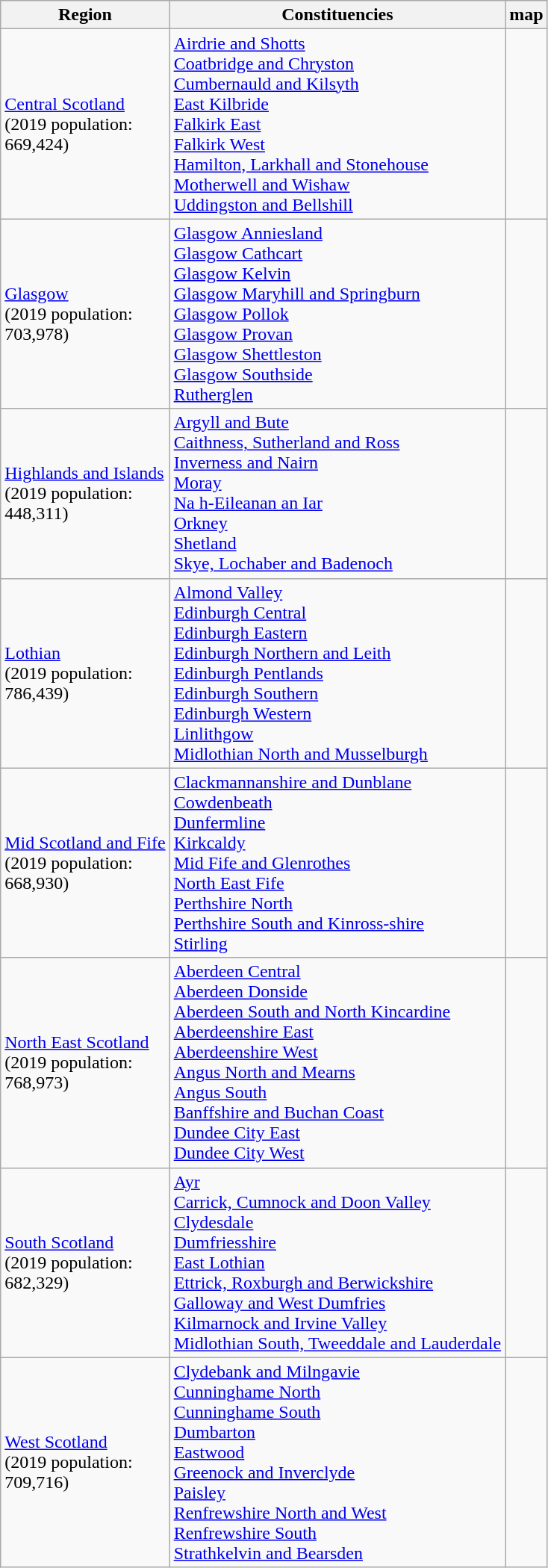<table class=wikitable>
<tr>
<th>Region</th>
<th>Constituencies</th>
<th>map</th>
</tr>
<tr>
<td><a href='#'>Central Scotland</a><br>(2019 population:<br> 669,424)</td>
<td><a href='#'>Airdrie and Shotts</a> <br> <a href='#'>Coatbridge and Chryston</a> <br> <a href='#'>Cumbernauld and Kilsyth</a> <br> <a href='#'>East Kilbride</a> <br> <a href='#'>Falkirk East</a> <br> <a href='#'>Falkirk West</a> <br> <a href='#'>Hamilton, Larkhall and Stonehouse</a> <br> <a href='#'>Motherwell and Wishaw</a> <br>  <a href='#'>Uddingston and Bellshill</a></td>
<td></td>
</tr>
<tr>
<td><a href='#'>Glasgow</a><br>(2019 population:<br> 703,978)</td>
<td><a href='#'>Glasgow Anniesland</a> <br> <a href='#'>Glasgow Cathcart</a> <br> <a href='#'>Glasgow Kelvin</a> <br> <a href='#'>Glasgow Maryhill and Springburn</a> <br> <a href='#'>Glasgow Pollok</a> <br> <a href='#'>Glasgow Provan</a> <br> <a href='#'>Glasgow Shettleston</a> <br> <a href='#'>Glasgow Southside</a> <br> <a href='#'>Rutherglen</a></td>
<td></td>
</tr>
<tr>
<td><a href='#'>Highlands and Islands</a><br>(2019 population:<br> 448,311)</td>
<td><a href='#'>Argyll and Bute</a> <br> <a href='#'>Caithness, Sutherland and Ross</a> <br> <a href='#'>Inverness and Nairn</a> <br> <a href='#'>Moray</a> <br> <a href='#'>Na h-Eileanan an Iar</a> <br> <a href='#'>Orkney</a> <br> <a href='#'>Shetland</a> <br> <a href='#'>Skye, Lochaber and Badenoch</a></td>
<td></td>
</tr>
<tr>
<td><a href='#'>Lothian</a><br>(2019 population:<br> 786,439)</td>
<td><a href='#'>Almond Valley</a> <br> <a href='#'>Edinburgh Central</a> <br> <a href='#'>Edinburgh Eastern</a> <br> <a href='#'>Edinburgh Northern and Leith</a> <br> <a href='#'>Edinburgh Pentlands</a> <br> <a href='#'>Edinburgh Southern</a> <br> <a href='#'>Edinburgh Western</a> <br> <a href='#'>Linlithgow</a> <br> <a href='#'>Midlothian North and Musselburgh</a></td>
<td></td>
</tr>
<tr>
<td><a href='#'>Mid Scotland and Fife</a><br>(2019 population:<br> 668,930)</td>
<td><a href='#'>Clackmannanshire and Dunblane</a> <br> <a href='#'>Cowdenbeath</a> <br> <a href='#'>Dunfermline</a><br> <a href='#'>Kirkcaldy</a> <br> <a href='#'>Mid Fife and Glenrothes</a>  <br> <a href='#'>North East Fife</a> <br> <a href='#'>Perthshire North</a><br> <a href='#'>Perthshire South and Kinross-shire</a> <br><a href='#'>Stirling</a></td>
<td></td>
</tr>
<tr>
<td><a href='#'>North East Scotland</a><br>(2019 population:<br> 768,973)</td>
<td><a href='#'>Aberdeen Central</a> <br> <a href='#'>Aberdeen Donside</a> <br> <a href='#'>Aberdeen South and North Kincardine</a><br> <a href='#'>Aberdeenshire East</a> <br> <a href='#'>Aberdeenshire West</a> <br> <a href='#'>Angus North and Mearns</a> <br> <a href='#'>Angus South</a> <br> <a href='#'>Banffshire and Buchan Coast</a> <br> <a href='#'>Dundee City East</a> <br><a href='#'>Dundee City West</a></td>
<td></td>
</tr>
<tr>
<td><a href='#'>South Scotland</a><br>(2019 population:<br> 682,329)</td>
<td><a href='#'>Ayr</a> <br> <a href='#'>Carrick, Cumnock and Doon Valley</a> <br> <a href='#'>Clydesdale</a> <br> <a href='#'>Dumfriesshire</a> <br> <a href='#'>East Lothian</a> <br> <a href='#'>Ettrick, Roxburgh and Berwickshire</a> <br> <a href='#'>Galloway and West Dumfries</a> <br> <a href='#'>Kilmarnock and Irvine Valley</a><br> <a href='#'>Midlothian South, Tweeddale and Lauderdale</a></td>
<td></td>
</tr>
<tr>
<td><a href='#'>West Scotland</a><br>(2019 population:<br> 709,716)</td>
<td><a href='#'>Clydebank and Milngavie</a> <br> <a href='#'>Cunninghame North</a><br> <a href='#'>Cunninghame South</a> <br> <a href='#'>Dumbarton</a> <br> <a href='#'>Eastwood</a> <br> <a href='#'>Greenock and Inverclyde</a> <br> <a href='#'>Paisley</a> <br> <a href='#'>Renfrewshire North and West</a> <br> <a href='#'>Renfrewshire South</a> <br>  <a href='#'>Strathkelvin and Bearsden</a></td>
<td></td>
</tr>
</table>
